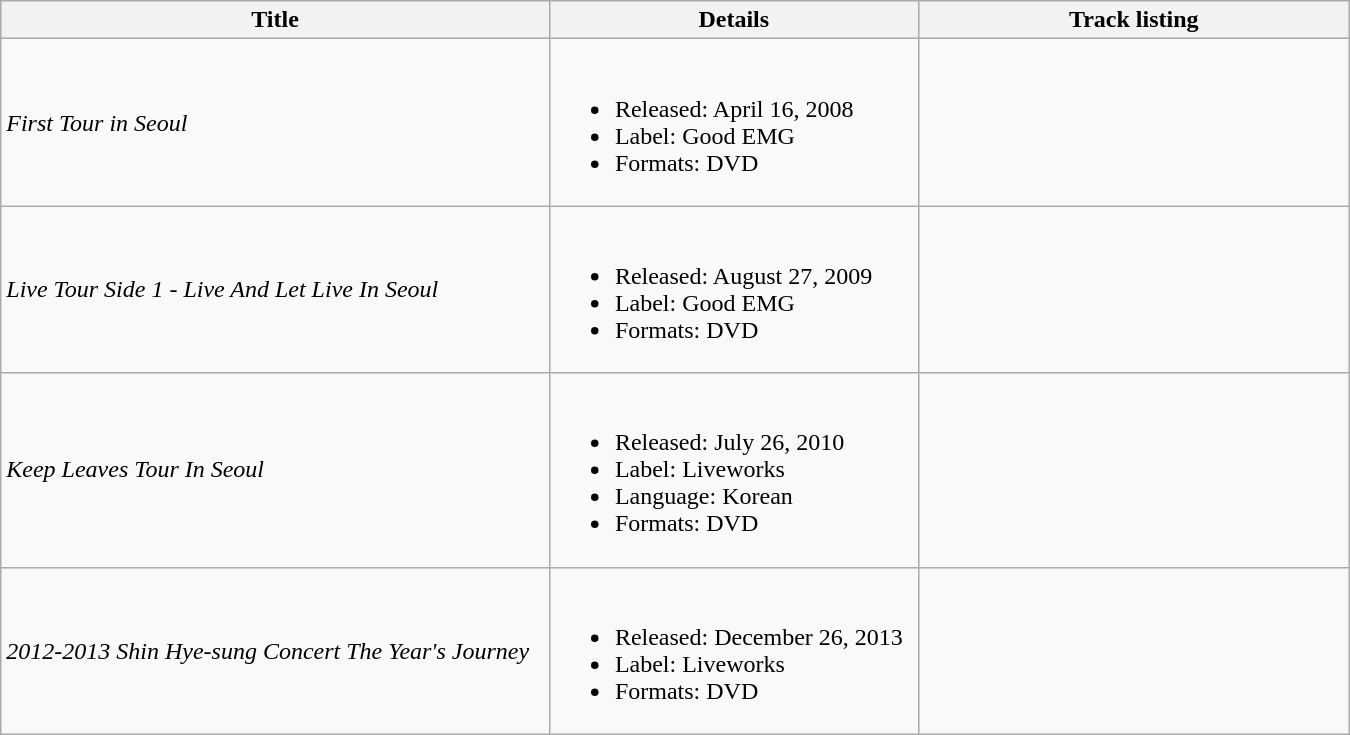<table class="wikitable" width="900px">
<tr>
<th>Title</th>
<th>Details</th>
<th style="width:280px;">Track listing</th>
</tr>
<tr>
<td><em>First Tour in Seoul</em></td>
<td><br><ul><li>Released: April 16, 2008</li><li>Label: Good EMG</li><li>Formats: DVD</li></ul></td>
<td style="font-size: 85%;"></td>
</tr>
<tr>
<td><em>Live Tour Side 1 - Live And Let Live In Seoul</em></td>
<td><br><ul><li>Released: August 27, 2009</li><li>Label: Good EMG</li><li>Formats: DVD</li></ul></td>
<td style="font-size: 85%;"></td>
</tr>
<tr>
<td><em>Keep Leaves Tour In Seoul</em></td>
<td><br><ul><li>Released: July 26, 2010</li><li>Label: Liveworks</li><li>Language: Korean</li><li>Formats: DVD</li></ul></td>
<td style="font-size: 85%;"></td>
</tr>
<tr>
<td><em>2012-2013 Shin Hye-sung Concert The Year's Journey</em></td>
<td><br><ul><li>Released: December 26, 2013</li><li>Label: Liveworks</li><li>Formats: DVD</li></ul></td>
<td style="font-size: 85%;"></td>
</tr>
</table>
